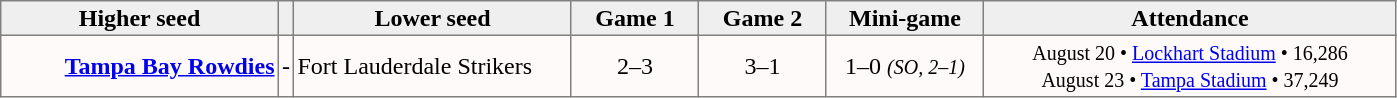<table style=border-collapse:collapse border=1 cellspacing=0 cellpadding=2>
<tr align=center bgcolor=#efefef>
<th width=180>Higher seed</th>
<th width=5></th>
<th width=180>Lower seed</th>
<th width=80>Game 1</th>
<th width=80>Game 2</th>
<th width=100>Mini-game</th>
<td width=270><strong>Attendance</strong></td>
</tr>
<tr align=center bgcolor=fffafa>
<td align=right><strong><a href='#'>Tampa Bay Rowdies</a></strong></td>
<td>-</td>
<td align=left>Fort Lauderdale Strikers</td>
<td>2–3</td>
<td>3–1</td>
<td>1–0 <small><em>(SO, 2–1)</em></small></td>
<td><small>August 20 • <a href='#'>Lockhart Stadium</a> • 16,286<br>August 23 • <a href='#'>Tampa Stadium</a> • 37,249</small></td>
</tr>
</table>
